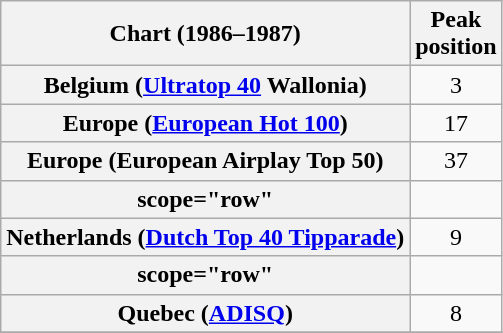<table class="wikitable sortable plainrowheaders">
<tr>
<th>Chart (1986–1987)</th>
<th>Peak<br>position</th>
</tr>
<tr>
<th scope="row">Belgium (<a href='#'>Ultratop 40</a> Wallonia)</th>
<td align="center">3</td>
</tr>
<tr>
<th scope="row">Europe (<a href='#'>European Hot 100</a>)</th>
<td align="center">17</td>
</tr>
<tr>
<th scope="row">Europe (European Airplay Top 50)</th>
<td style="text-align:center;">37</td>
</tr>
<tr>
<th>scope="row"</th>
</tr>
<tr>
<th scope="row">Netherlands (<a href='#'>Dutch Top 40 Tipparade</a>)</th>
<td align="center">9</td>
</tr>
<tr>
<th>scope="row"</th>
</tr>
<tr>
<th scope="row">Quebec (<a href='#'>ADISQ</a>)</th>
<td align="center">8</td>
</tr>
<tr>
</tr>
</table>
